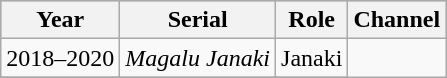<table class="wikitable">
<tr style="background:#b0c4de; text-align:center;">
<th>Year</th>
<th>Serial</th>
<th>Role</th>
<th>Channel</th>
</tr>
<tr>
<td>2018–2020</td>
<td><em>Magalu Janaki</em></td>
<td>Janaki</td>
</tr>
<tr>
</tr>
</table>
